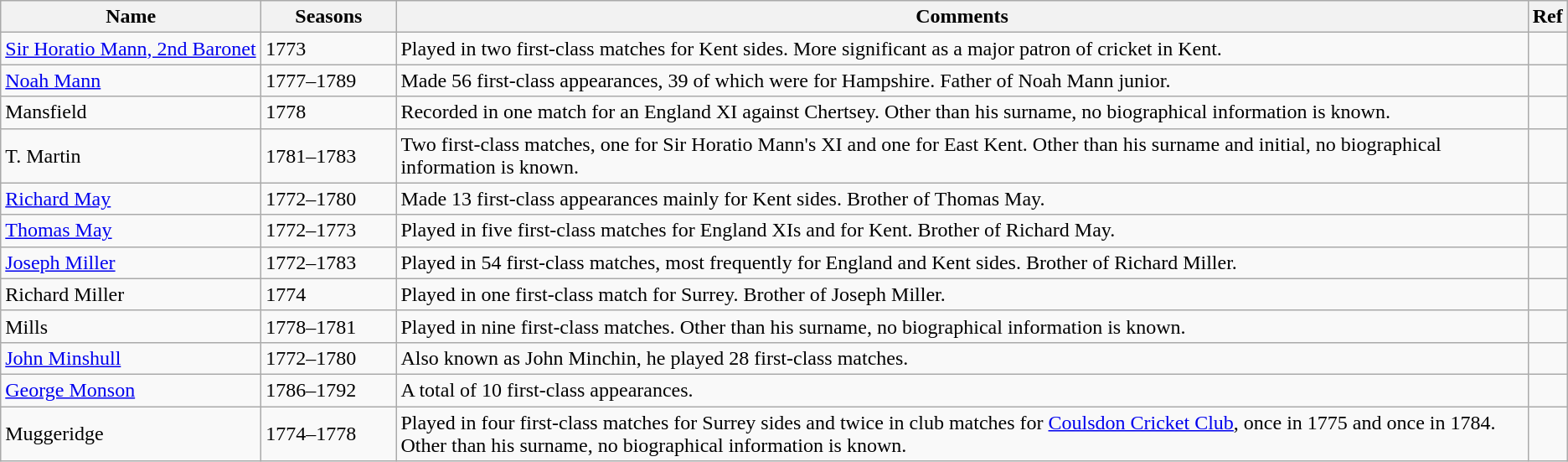<table class="wikitable">
<tr>
<th style="width:200px">Name</th>
<th style="width: 100px">Seasons</th>
<th>Comments</th>
<th>Ref</th>
</tr>
<tr>
<td><a href='#'>Sir Horatio Mann, 2nd Baronet</a></td>
<td>1773</td>
<td>Played in two first-class matches for Kent sides. More significant as a major patron of cricket in Kent.</td>
<td></td>
</tr>
<tr>
<td><a href='#'>Noah Mann</a></td>
<td>1777–1789</td>
<td>Made 56 first-class appearances, 39 of which were for Hampshire. Father of Noah Mann junior.</td>
<td></td>
</tr>
<tr>
<td>Mansfield</td>
<td>1778</td>
<td>Recorded in one match for an England XI against Chertsey. Other than his surname, no biographical information is known.</td>
<td></td>
</tr>
<tr>
<td>T. Martin</td>
<td>1781–1783</td>
<td>Two first-class matches, one for Sir Horatio Mann's XI and one for East Kent. Other than his surname and initial, no biographical information is known.</td>
<td></td>
</tr>
<tr>
<td><a href='#'>Richard May</a></td>
<td>1772–1780</td>
<td>Made 13 first-class appearances mainly for Kent sides. Brother of Thomas May.</td>
<td></td>
</tr>
<tr>
<td><a href='#'>Thomas May</a></td>
<td>1772–1773</td>
<td>Played in five first-class matches for England XIs and for Kent. Brother of Richard May.</td>
<td></td>
</tr>
<tr>
<td><a href='#'>Joseph Miller</a></td>
<td>1772–1783</td>
<td>Played in 54 first-class matches, most frequently for England and Kent sides. Brother of Richard Miller.</td>
<td></td>
</tr>
<tr>
<td>Richard Miller</td>
<td>1774</td>
<td>Played in one first-class match for Surrey. Brother of Joseph Miller.</td>
<td></td>
</tr>
<tr>
<td>Mills</td>
<td>1778–1781</td>
<td>Played in nine first-class matches. Other than his surname, no biographical information is known.</td>
<td></td>
</tr>
<tr>
<td><a href='#'>John Minshull</a></td>
<td>1772–1780</td>
<td>Also known as John Minchin, he played 28 first-class matches.</td>
<td></td>
</tr>
<tr>
<td><a href='#'>George Monson</a></td>
<td>1786–1792</td>
<td>A total of 10 first-class appearances.</td>
<td></td>
</tr>
<tr>
<td>Muggeridge</td>
<td>1774–1778</td>
<td>Played in four first-class matches for Surrey sides and twice in club matches for <a href='#'>Coulsdon Cricket Club</a>, once in 1775 and once in 1784. Other than his surname, no biographical information is known.</td>
<td></td>
</tr>
</table>
